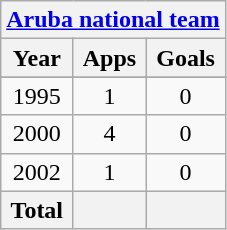<table class="wikitable" style="text-align:center">
<tr>
<th colspan=3><a href='#'>Aruba national team</a></th>
</tr>
<tr>
<th>Year</th>
<th>Apps</th>
<th>Goals</th>
</tr>
<tr>
</tr>
<tr>
<td>1995</td>
<td>1</td>
<td>0</td>
</tr>
<tr>
<td>2000</td>
<td>4</td>
<td>0</td>
</tr>
<tr>
<td>2002</td>
<td>1</td>
<td>0</td>
</tr>
<tr>
<th>Total</th>
<th></th>
<th></th>
</tr>
</table>
